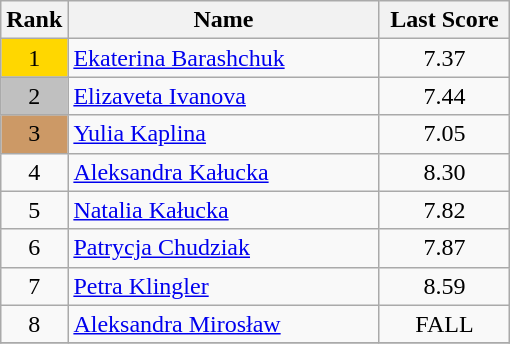<table class="wikitable">
<tr>
<th>Rank</th>
<th width = "200">Name</th>
<th width = "80">Last Score</th>
</tr>
<tr>
<td align="center" style="background: gold">1</td>
<td> <a href='#'>Ekaterina Barashchuk</a></td>
<td align="center">7.37</td>
</tr>
<tr>
<td align="center" style="background: silver">2</td>
<td> <a href='#'>Elizaveta Ivanova</a></td>
<td align="center">7.44</td>
</tr>
<tr>
<td align="center" style="background: #cc9966">3</td>
<td> <a href='#'>Yulia Kaplina</a></td>
<td align="center">7.05</td>
</tr>
<tr>
<td align="center">4</td>
<td> <a href='#'>Aleksandra Kałucka</a></td>
<td align="center">8.30</td>
</tr>
<tr>
<td align="center">5</td>
<td> <a href='#'>Natalia Kałucka</a></td>
<td align="center">7.82</td>
</tr>
<tr>
<td align="center">6</td>
<td> <a href='#'>Patrycja Chudziak</a></td>
<td align="center">7.87</td>
</tr>
<tr>
<td align="center">7</td>
<td> <a href='#'>Petra Klingler</a></td>
<td align="center">8.59</td>
</tr>
<tr>
<td align="center">8</td>
<td> <a href='#'>Aleksandra Mirosław</a></td>
<td align="center">FALL</td>
</tr>
<tr>
</tr>
</table>
